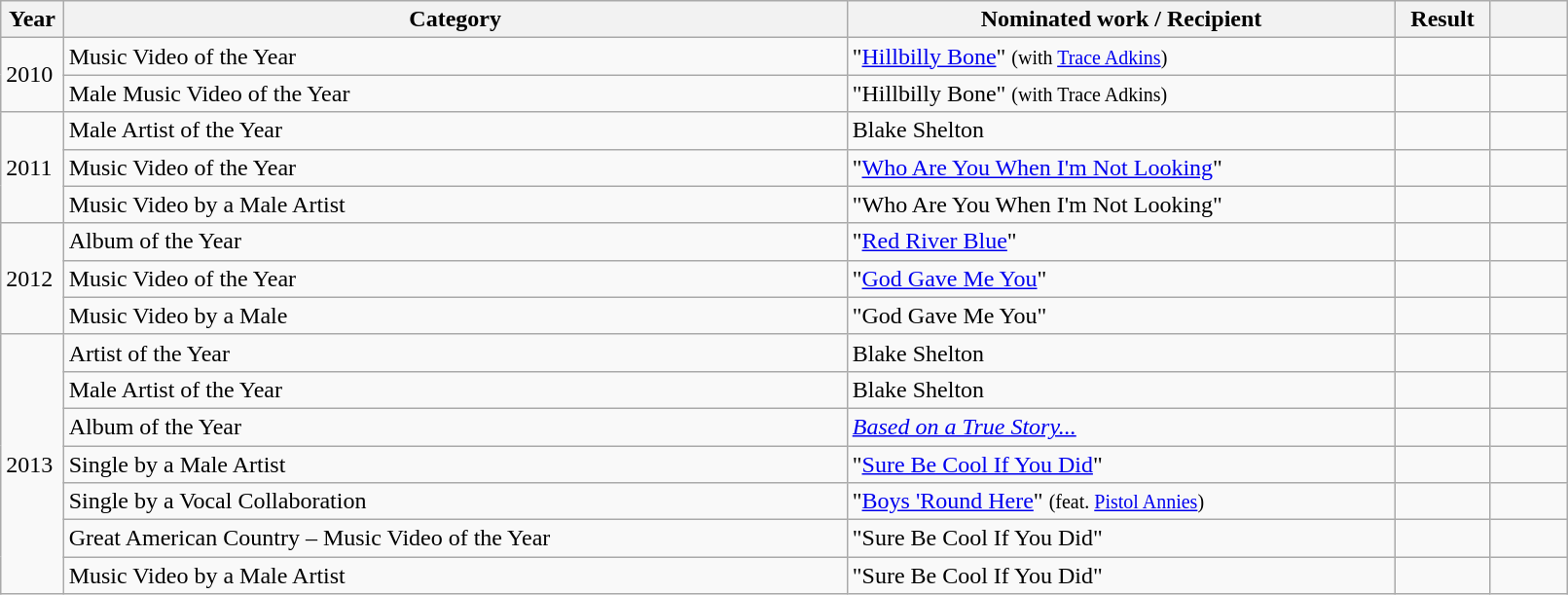<table class="wikitable plainrowheaders" style="width:85%;">
<tr>
<th scope="col" style="width:4%;">Year</th>
<th scope="col" style="width:50%;">Category</th>
<th scope="col" style="width:35%;">Nominated work / Recipient</th>
<th scope="col" style="width:6%;">Result</th>
<th scope="col" style="width:6%;"></th>
</tr>
<tr>
<td rowspan=2>2010</td>
<td>Music Video of the Year</td>
<td>"<a href='#'>Hillbilly Bone</a>" <small>(with <a href='#'>Trace Adkins</a>)</small></td>
<td></td>
<td></td>
</tr>
<tr>
<td>Male Music Video of the Year</td>
<td>"Hillbilly Bone" <small>(with Trace Adkins)</small></td>
<td></td>
<td></td>
</tr>
<tr>
<td rowspan=3>2011</td>
<td>Male Artist of the Year</td>
<td>Blake Shelton</td>
<td></td>
<td></td>
</tr>
<tr>
<td>Music Video of the Year</td>
<td>"<a href='#'>Who Are You When I'm Not Looking</a>"</td>
<td></td>
<td></td>
</tr>
<tr>
<td>Music Video by a Male Artist</td>
<td>"Who Are You When I'm Not Looking"</td>
<td></td>
<td></td>
</tr>
<tr>
<td rowspan=3>2012</td>
<td>Album of the Year</td>
<td>"<a href='#'>Red River Blue</a>"</td>
<td></td>
<td></td>
</tr>
<tr>
<td>Music Video of the Year</td>
<td>"<a href='#'>God Gave Me You</a>"</td>
<td></td>
<td></td>
</tr>
<tr>
<td>Music Video by a Male</td>
<td>"God Gave Me You"</td>
<td></td>
<td></td>
</tr>
<tr>
<td rowspan=7>2013</td>
<td>Artist of the Year</td>
<td>Blake Shelton</td>
<td></td>
<td></td>
</tr>
<tr>
<td>Male Artist of the Year</td>
<td>Blake Shelton</td>
<td></td>
<td></td>
</tr>
<tr>
<td>Album of the Year</td>
<td><em><a href='#'>Based on a True Story...</a></em></td>
<td></td>
<td></td>
</tr>
<tr>
<td>Single by a Male Artist</td>
<td>"<a href='#'>Sure Be Cool If You Did</a>"</td>
<td></td>
<td></td>
</tr>
<tr>
<td>Single by a Vocal Collaboration</td>
<td>"<a href='#'>Boys 'Round Here</a>" <small>(feat. <a href='#'>Pistol Annies</a>)</small></td>
<td></td>
<td></td>
</tr>
<tr>
<td>Great American Country – Music Video of the Year</td>
<td>"Sure Be Cool If You Did"</td>
<td></td>
<td></td>
</tr>
<tr>
<td>Music Video by a Male Artist</td>
<td>"Sure Be Cool If You Did"</td>
<td></td>
<td></td>
</tr>
</table>
